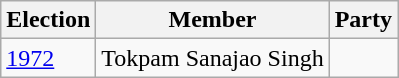<table class="wikitable sortable">
<tr>
<th>Election</th>
<th>Member</th>
<th colspan=2>Party</th>
</tr>
<tr>
<td><a href='#'>1972</a></td>
<td>Tokpam Sanajao Singh</td>
<td></td>
</tr>
</table>
